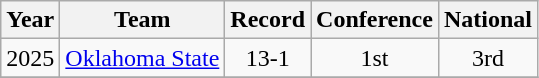<table class="wikitable" style="text-align:center; margin-left: lem;">
<tr>
<th>Year</th>
<th>Team</th>
<th>Record</th>
<th>Conference</th>
<th>National</th>
</tr>
<tr>
<td>2025</td>
<td><a href='#'>Oklahoma State</a></td>
<td>13-1</td>
<td>1st</td>
<td>3rd</td>
</tr>
<tr>
</tr>
</table>
